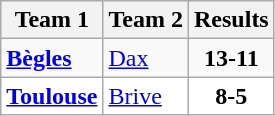<table class="wikitable">
<tr>
<th>Team 1</th>
<th>Team 2</th>
<th>Results</th>
</tr>
<tr>
<td><strong><a href='#'>Bègles</a></strong></td>
<td><a href='#'>Dax</a></td>
<td align="center"><strong>13-11</strong></td>
</tr>
<tr bgcolor="white">
<td><strong><a href='#'>Toulouse</a></strong></td>
<td><a href='#'>Brive</a></td>
<td align="center"><strong>8-5</strong></td>
</tr>
</table>
